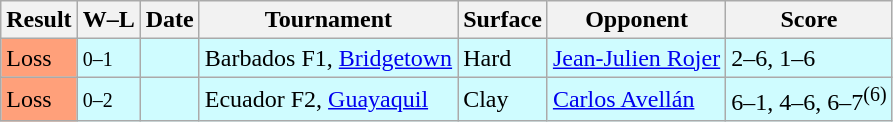<table class="sortable wikitable">
<tr>
<th>Result</th>
<th class="unsortable">W–L</th>
<th>Date</th>
<th>Tournament</th>
<th>Surface</th>
<th>Opponent</th>
<th class="unsortable">Score</th>
</tr>
<tr style="background:#cffcff;">
<td style="background:#ffa07a;">Loss</td>
<td><small>0–1</small></td>
<td></td>
<td>Barbados F1, <a href='#'>Bridgetown</a></td>
<td>Hard</td>
<td> <a href='#'>Jean-Julien Rojer</a></td>
<td>2–6, 1–6</td>
</tr>
<tr style="background:#cffcff;">
<td style="background:#ffa07a;">Loss</td>
<td><small>0–2</small></td>
<td></td>
<td>Ecuador F2, <a href='#'>Guayaquil</a></td>
<td>Clay</td>
<td> <a href='#'>Carlos Avellán</a></td>
<td>6–1, 4–6, 6–7<sup>(6)</sup></td>
</tr>
</table>
